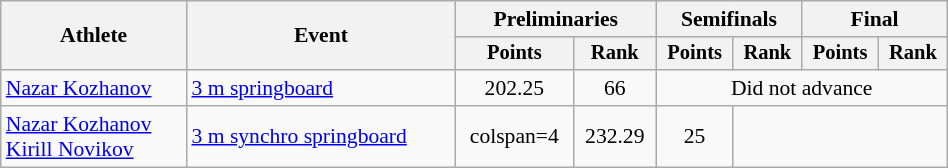<table class="wikitable" style="text-align:center; font-size:90%; width:50%;">
<tr>
<th rowspan=2>Athlete</th>
<th rowspan=2>Event</th>
<th colspan=2>Preliminaries</th>
<th colspan=2>Semifinals</th>
<th colspan=2>Final</th>
</tr>
<tr style="font-size:95%">
<th>Points</th>
<th>Rank</th>
<th>Points</th>
<th>Rank</th>
<th>Points</th>
<th>Rank</th>
</tr>
<tr>
<td align=left><a href='#'>Nazar Kozhanov</a></td>
<td align=left><a href='#'>3 m springboard</a></td>
<td>202.25</td>
<td>66</td>
<td colspan=4>Did not advance</td>
</tr>
<tr>
<td align=left><a href='#'>Nazar Kozhanov</a><br><a href='#'>Kirill Novikov</a></td>
<td align=left><a href='#'>3 m synchro springboard</a></td>
<td>colspan=4 </td>
<td>232.29</td>
<td>25</td>
</tr>
</table>
